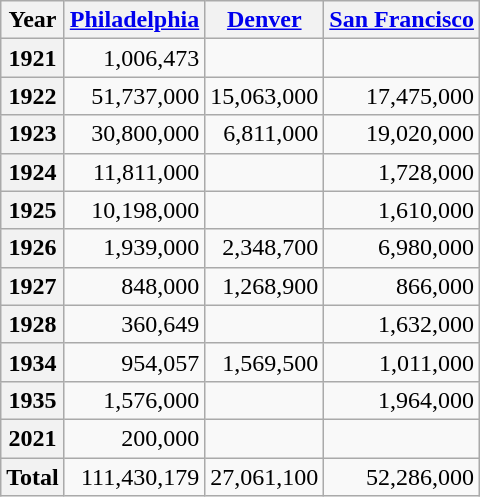<table class="wikitable sortable plainrowheaders" style="text-align: right;">
<tr>
<th scope="col">Year</th>
<th scope="col"><a href='#'>Philadelphia</a></th>
<th scope="col"><a href='#'>Denver</a></th>
<th scope="col"><a href='#'>San Francisco</a></th>
</tr>
<tr>
<th scope="row">1921</th>
<td>1,006,473</td>
<td></td>
<td></td>
</tr>
<tr>
<th scope="row">1922</th>
<td>51,737,000</td>
<td>15,063,000</td>
<td>17,475,000</td>
</tr>
<tr>
<th scope="row">1923</th>
<td>30,800,000</td>
<td>6,811,000</td>
<td>19,020,000</td>
</tr>
<tr>
<th scope="row">1924</th>
<td>11,811,000</td>
<td></td>
<td>1,728,000</td>
</tr>
<tr>
<th scope="row">1925</th>
<td>10,198,000</td>
<td></td>
<td>1,610,000</td>
</tr>
<tr>
<th scope="row">1926</th>
<td>1,939,000</td>
<td>2,348,700</td>
<td>6,980,000</td>
</tr>
<tr>
<th scope="row">1927</th>
<td>848,000</td>
<td>1,268,900</td>
<td>866,000</td>
</tr>
<tr>
<th scope="row">1928</th>
<td>360,649</td>
<td></td>
<td>1,632,000</td>
</tr>
<tr>
<th scope="row">1934</th>
<td>954,057</td>
<td>1,569,500</td>
<td>1,011,000</td>
</tr>
<tr>
<th scope="row">1935</th>
<td>1,576,000</td>
<td></td>
<td>1,964,000</td>
</tr>
<tr>
<th scope="row">2021</th>
<td>200,000</td>
<td></td>
<td></td>
</tr>
<tr>
<th scope="row"><strong>Total</strong></th>
<td>111,430,179</td>
<td>27,061,100</td>
<td>52,286,000</td>
</tr>
</table>
